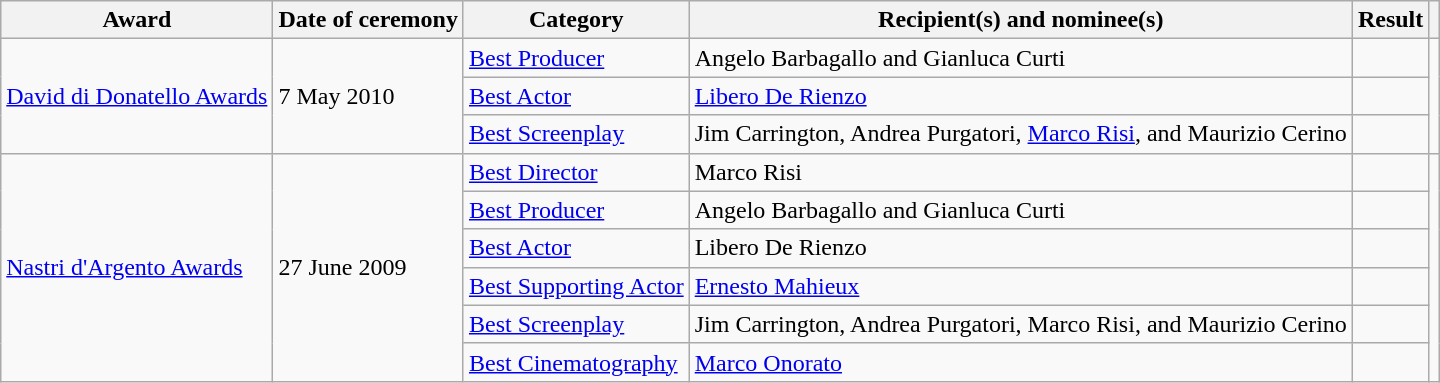<table class="wikitable plainrowheaders sortable">
<tr>
<th scope="col">Award</th>
<th scope="col">Date of ceremony</th>
<th scope="col">Category</th>
<th scope="col">Recipient(s) and nominee(s)</th>
<th scope="col">Result</th>
<th scope="col" class="unsortable"></th>
</tr>
<tr>
<td rowspan="3"><a href='#'>David di Donatello Awards</a></td>
<td rowspan="3">7 May 2010</td>
<td><a href='#'>Best Producer</a></td>
<td>Angelo Barbagallo and Gianluca Curti</td>
<td></td>
<td rowspan="3" style="text-align: center;"></td>
</tr>
<tr>
<td><a href='#'>Best Actor</a></td>
<td><a href='#'>Libero De Rienzo</a></td>
<td></td>
</tr>
<tr>
<td><a href='#'>Best Screenplay</a></td>
<td>Jim Carrington, Andrea Purgatori, <a href='#'>Marco Risi</a>, and Maurizio Cerino</td>
<td></td>
</tr>
<tr>
<td rowspan="7"><a href='#'>Nastri d'Argento Awards</a></td>
<td rowspan="7">27 June 2009</td>
<td><a href='#'>Best Director</a></td>
<td>Marco Risi</td>
<td></td>
<td rowspan="7" style="text-align:center;"></td>
</tr>
<tr>
<td><a href='#'>Best Producer</a></td>
<td>Angelo Barbagallo and Gianluca Curti</td>
<td></td>
</tr>
<tr>
<td><a href='#'>Best Actor</a></td>
<td>Libero De Rienzo</td>
<td></td>
</tr>
<tr>
<td><a href='#'>Best Supporting Actor</a></td>
<td><a href='#'>Ernesto Mahieux</a></td>
<td></td>
</tr>
<tr>
<td><a href='#'>Best Screenplay</a></td>
<td>Jim Carrington, Andrea Purgatori, Marco Risi, and Maurizio Cerino</td>
<td></td>
</tr>
<tr>
<td><a href='#'>Best Cinematography</a></td>
<td><a href='#'>Marco Onorato</a></td>
<td></td>
</tr>
</table>
